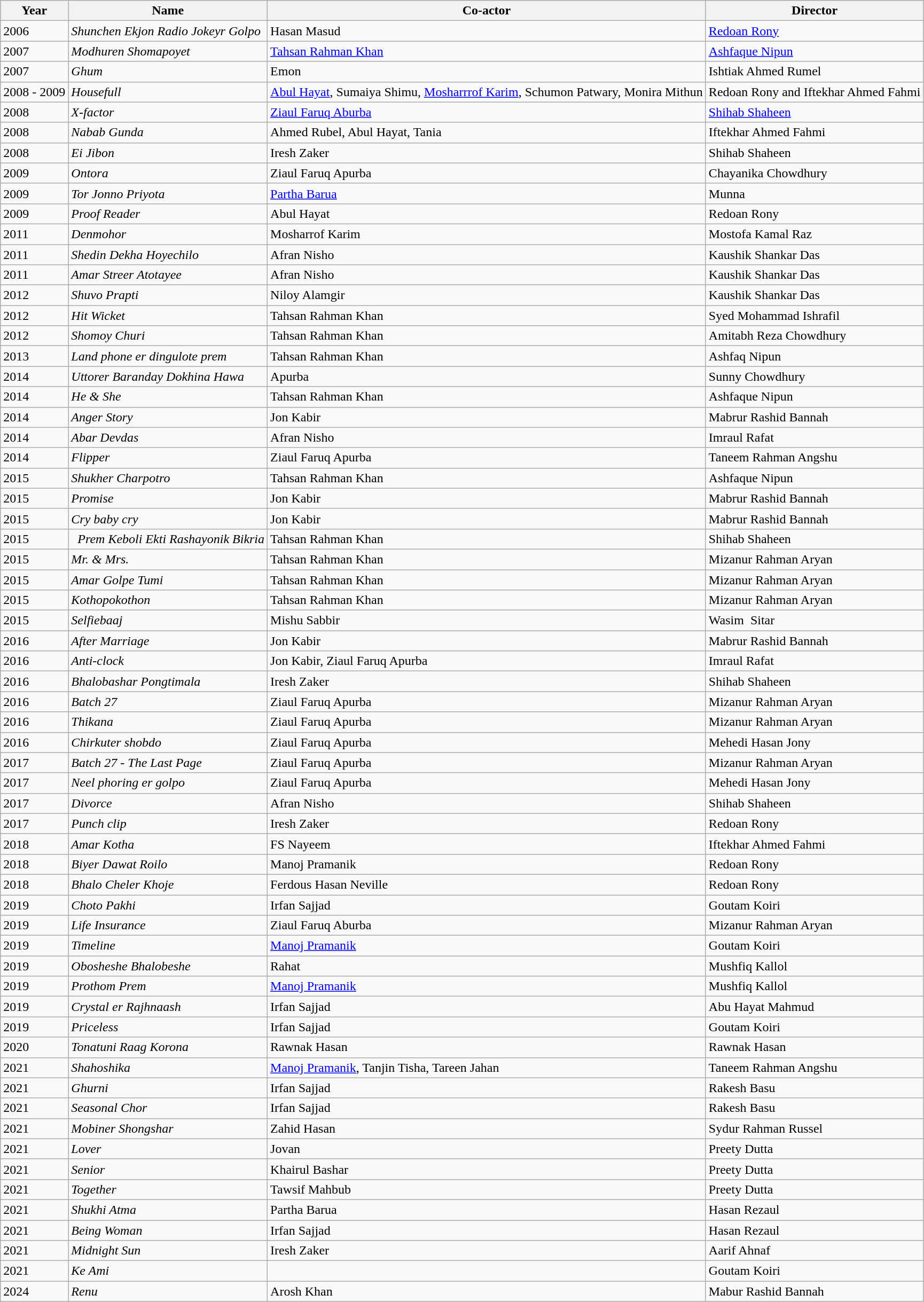<table class="wikitable">
<tr>
<th>Year</th>
<th>Name</th>
<th>Co-actor</th>
<th>Director</th>
</tr>
<tr>
<td>2006</td>
<td><em>Shunchen   Ekjon Radio Jokeyr Golpo</em></td>
<td>Hasan Masud</td>
<td><a href='#'>Redoan Rony</a></td>
</tr>
<tr>
<td>2007</td>
<td><em>Modhuren   Shomapoyet</em></td>
<td><a href='#'>Tahsan Rahman Khan</a></td>
<td><a href='#'>Ashfaque Nipun</a></td>
</tr>
<tr>
<td>2007</td>
<td><em>Ghum</em></td>
<td>Emon</td>
<td>Ishtiak Ahmed Rumel</td>
</tr>
<tr>
<td>2008   - 2009</td>
<td><em>Housefull</em></td>
<td><a href='#'>Abul Hayat</a>, Sumaiya Shimu, <a href='#'>Mosharrrof Karim</a>, Schumon Patwary, Monira Mithun</td>
<td>Redoan Rony and Iftekhar Ahmed   Fahmi</td>
</tr>
<tr>
<td>2008</td>
<td><em>X-factor</em></td>
<td><a href='#'>Ziaul Faruq Aburba</a></td>
<td><a href='#'>Shihab Shaheen</a></td>
</tr>
<tr>
<td>2008</td>
<td><em>Nabab   Gunda</em></td>
<td>Ahmed Rubel, Abul Hayat, Tania</td>
<td>Iftekhar Ahmed Fahmi</td>
</tr>
<tr>
<td>2008</td>
<td><em>Ei   Jibon</em></td>
<td>Iresh Zaker</td>
<td>Shihab Shaheen</td>
</tr>
<tr>
<td>2009</td>
<td><em>Ontora</em></td>
<td>Ziaul Faruq Apurba</td>
<td>Chayanika Chowdhury</td>
</tr>
<tr>
<td>2009</td>
<td><em>Tor   Jonno Priyota</em></td>
<td><a href='#'>Partha Barua</a></td>
<td>Munna</td>
</tr>
<tr>
<td>2009</td>
<td><em>Proof   Reader</em></td>
<td>Abul Hayat</td>
<td>Redoan Rony</td>
</tr>
<tr>
<td>2011</td>
<td><em>Denmohor</em></td>
<td>Mosharrof Karim</td>
<td>Mostofa Kamal Raz</td>
</tr>
<tr>
<td>2011</td>
<td><em>Shedin   Dekha Hoyechilo</em></td>
<td>Afran Nisho</td>
<td>Kaushik Shankar Das</td>
</tr>
<tr>
<td>2011</td>
<td><em>Amar   Streer Atotayee</em></td>
<td>Afran Nisho</td>
<td>Kaushik Shankar Das</td>
</tr>
<tr>
<td>2012</td>
<td><em>Shuvo   Prapti</em></td>
<td>Niloy Alamgir</td>
<td>Kaushik Shankar Das</td>
</tr>
<tr>
<td>2012</td>
<td><em>Hit   Wicket</em></td>
<td>Tahsan Rahman Khan</td>
<td>Syed   Mohammad Ishrafil</td>
</tr>
<tr>
<td>2012</td>
<td><em>Shomoy   Churi</em></td>
<td>Tahsan Rahman Khan</td>
<td>Amitabh Reza Chowdhury</td>
</tr>
<tr>
<td>2013</td>
<td><em>Land   phone er dingulote prem</em></td>
<td>Tahsan Rahman Khan</td>
<td>Ashfaq Nipun</td>
</tr>
<tr>
<td>2014</td>
<td><em>Uttorer Baranday   Dokhina Hawa</em></td>
<td>Apurba</td>
<td>Sunny Chowdhury</td>
</tr>
<tr>
<td>2014</td>
<td><em>He & She</em></td>
<td>Tahsan Rahman Khan</td>
<td>Ashfaque Nipun</td>
</tr>
<tr>
<td>2014</td>
<td><em>Anger Story</em></td>
<td>Jon Kabir</td>
<td>Mabrur Rashid   Bannah</td>
</tr>
<tr>
<td>2014</td>
<td><em>Abar Devdas</em></td>
<td>Afran Nisho</td>
<td>Imraul Rafat</td>
</tr>
<tr>
<td>2014</td>
<td><em>Flipper</em></td>
<td>Ziaul Faruq Apurba</td>
<td>Taneem Rahman   Angshu</td>
</tr>
<tr>
<td>2015</td>
<td><em>Shukher Charpotro</em></td>
<td>Tahsan Rahman Khan</td>
<td>Ashfaque Nipun</td>
</tr>
<tr>
<td>2015</td>
<td><em>Promise</em></td>
<td>Jon Kabir</td>
<td>Mabrur Rashid Bannah</td>
</tr>
<tr>
<td>2015</td>
<td><em>Cry baby cry</em></td>
<td>Jon Kabir</td>
<td>Mabrur Rashid   Bannah</td>
</tr>
<tr>
<td>2015</td>
<td>  <em>Prem   Keboli Ekti Rashayonik Bikria</em></td>
<td>Tahsan Rahman Khan</td>
<td>Shihab Shaheen</td>
</tr>
<tr>
<td>2015</td>
<td><em>Mr. & Mrs.</em></td>
<td>Tahsan Rahman Khan</td>
<td>Mizanur Rahman   Aryan</td>
</tr>
<tr>
<td>2015</td>
<td><em>Amar Golpe Tumi</em></td>
<td>Tahsan Rahman Khan</td>
<td>Mizanur Rahman   Aryan</td>
</tr>
<tr>
<td>2015</td>
<td><em>Kothopokothon</em></td>
<td>Tahsan Rahman Khan</td>
<td>Mizanur Rahman   Aryan</td>
</tr>
<tr>
<td>2015</td>
<td><em>Selfiebaaj</em></td>
<td>Mishu Sabbir</td>
<td>Wasim  Sitar</td>
</tr>
<tr>
<td>2016</td>
<td><em>After Marriage</em></td>
<td>Jon Kabir</td>
<td>Mabrur Rashid Bannah</td>
</tr>
<tr>
<td>2016</td>
<td><em>Anti-clock</em></td>
<td>Jon Kabir, Ziaul   Faruq Apurba</td>
<td>Imraul Rafat</td>
</tr>
<tr>
<td>2016</td>
<td><em>Bhalobashar   Pongtimala</em></td>
<td>Iresh Zaker</td>
<td>Shihab Shaheen</td>
</tr>
<tr>
<td>2016</td>
<td><em>Batch 27</em></td>
<td>Ziaul Faruq Apurba</td>
<td>Mizanur Rahman   Aryan</td>
</tr>
<tr>
<td>2016</td>
<td><em>Thikana</em></td>
<td>Ziaul Faruq Apurba</td>
<td>Mizanur Rahman   Aryan</td>
</tr>
<tr>
<td>2016</td>
<td><em>Chirkuter shobdo</em></td>
<td>Ziaul Faruq Apurba</td>
<td>Mehedi Hasan Jony</td>
</tr>
<tr>
<td>2017</td>
<td><em>Batch 27 - The Last   Page</em></td>
<td>Ziaul Faruq Apurba</td>
<td>Mizanur Rahman   Aryan</td>
</tr>
<tr>
<td>2017</td>
<td><em>Neel phoring er   golpo</em></td>
<td>Ziaul Faruq Apurba</td>
<td>Mehedi Hasan Jony</td>
</tr>
<tr>
<td>2017</td>
<td><em>Divorce</em></td>
<td>Afran Nisho</td>
<td>Shihab Shaheen</td>
</tr>
<tr>
<td>2017</td>
<td><em>Punch clip</em></td>
<td>Iresh Zaker</td>
<td>Redoan Rony</td>
</tr>
<tr>
<td>2018</td>
<td><em>Amar Kotha</em></td>
<td>FS Nayeem</td>
<td>Iftekhar Ahmed   Fahmi</td>
</tr>
<tr>
<td>2018</td>
<td><em>Biyer Dawat Roilo</em></td>
<td>Manoj Pramanik</td>
<td>Redoan Rony</td>
</tr>
<tr>
<td>2018</td>
<td><em>Bhalo Cheler Khoje</em></td>
<td>Ferdous Hasan   Neville</td>
<td>Redoan Rony</td>
</tr>
<tr>
<td>2019</td>
<td><em>Choto Pakhi</em></td>
<td>Irfan Sajjad</td>
<td>Goutam Koiri</td>
</tr>
<tr>
<td>2019</td>
<td><em>Life Insurance</em></td>
<td>Ziaul Faruq Aburba</td>
<td>Mizanur Rahman Aryan</td>
</tr>
<tr>
<td>2019</td>
<td><em>Timeline</em></td>
<td><a href='#'>Manoj Pramanik</a></td>
<td>Goutam Koiri</td>
</tr>
<tr>
<td>2019</td>
<td><em>Obosheshe   Bhalobeshe</em></td>
<td>Rahat</td>
<td>Mushfiq Kallol</td>
</tr>
<tr>
<td>2019</td>
<td><em>Prothom Prem</em></td>
<td><a href='#'>Manoj Pramanik</a></td>
<td>Mushfiq Kallol</td>
</tr>
<tr>
<td>2019</td>
<td><em>Crystal er   Rajhnaash</em></td>
<td>Irfan Sajjad</td>
<td>Abu Hayat Mahmud</td>
</tr>
<tr>
<td>2019</td>
<td><em>Priceless</em></td>
<td>Irfan Sajjad</td>
<td>Goutam Koiri</td>
</tr>
<tr>
<td>2020</td>
<td><em>Tonatuni Raag   Korona</em></td>
<td>Rawnak Hasan</td>
<td>Rawnak Hasan</td>
</tr>
<tr>
<td>2021</td>
<td><em>Shahoshika</em></td>
<td><a href='#'>Manoj Pramanik</a>,   Tanjin Tisha, Tareen Jahan</td>
<td>Taneem Rahman   Angshu</td>
</tr>
<tr>
<td>2021</td>
<td><em>Ghurni</em></td>
<td>Irfan Sajjad</td>
<td>Rakesh Basu</td>
</tr>
<tr>
<td>2021</td>
<td><em>Seasonal Chor</em></td>
<td>Irfan Sajjad</td>
<td>Rakesh Basu</td>
</tr>
<tr>
<td>2021</td>
<td><em>Mobiner Shongshar</em></td>
<td>Zahid Hasan</td>
<td>Sydur Rahman Russel</td>
</tr>
<tr>
<td>2021</td>
<td><em>Lover</em></td>
<td>Jovan</td>
<td>Preety Dutta</td>
</tr>
<tr>
<td>2021</td>
<td><em>Senior</em></td>
<td>Khairul Bashar</td>
<td>Preety Dutta</td>
</tr>
<tr>
<td>2021</td>
<td><em>Together</em></td>
<td>Tawsif Mahbub</td>
<td>Preety Dutta</td>
</tr>
<tr>
<td>2021</td>
<td><em>Shukhi Atma</em></td>
<td>Partha Barua</td>
<td>Hasan Rezaul</td>
</tr>
<tr>
<td>2021</td>
<td><em>Being Woman</em></td>
<td>Irfan Sajjad</td>
<td>Hasan Rezaul</td>
</tr>
<tr>
<td>2021</td>
<td><em>Midnight Sun</em></td>
<td>Iresh Zaker</td>
<td>Aarif Ahnaf</td>
</tr>
<tr>
<td>2021</td>
<td><em>Ke Ami</em></td>
<td></td>
<td>Goutam Koiri</td>
</tr>
<tr>
<td>2024</td>
<td><em>Renu</em></td>
<td>Arosh Khan</td>
<td>Mabur Rashid Bannah</td>
</tr>
</table>
